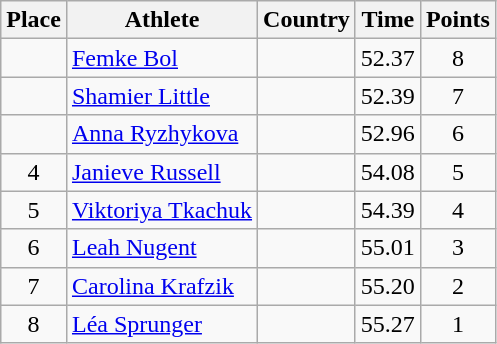<table class="wikitable">
<tr>
<th>Place</th>
<th>Athlete</th>
<th>Country</th>
<th>Time</th>
<th>Points</th>
</tr>
<tr>
<td align=center></td>
<td><a href='#'>Femke Bol</a></td>
<td></td>
<td>52.37</td>
<td align=center>8</td>
</tr>
<tr>
<td align=center></td>
<td><a href='#'>Shamier Little</a></td>
<td></td>
<td>52.39</td>
<td align=center>7</td>
</tr>
<tr>
<td align=center></td>
<td><a href='#'>Anna Ryzhykova</a></td>
<td></td>
<td>52.96</td>
<td align=center>6</td>
</tr>
<tr>
<td align=center>4</td>
<td><a href='#'>Janieve Russell</a></td>
<td></td>
<td>54.08</td>
<td align=center>5</td>
</tr>
<tr>
<td align=center>5</td>
<td><a href='#'>Viktoriya Tkachuk</a></td>
<td></td>
<td>54.39</td>
<td align=center>4</td>
</tr>
<tr>
<td align=center>6</td>
<td><a href='#'>Leah Nugent</a></td>
<td></td>
<td>55.01</td>
<td align=center>3</td>
</tr>
<tr>
<td align=center>7</td>
<td><a href='#'>Carolina Krafzik</a></td>
<td></td>
<td>55.20</td>
<td align=center>2</td>
</tr>
<tr>
<td align=center>8</td>
<td><a href='#'>Léa Sprunger</a></td>
<td></td>
<td>55.27</td>
<td align=center>1</td>
</tr>
</table>
